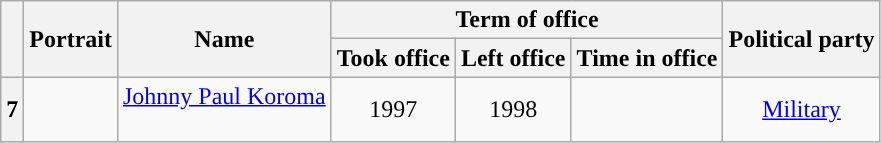<table class="wikitable" style="text-align:center">
<tr>
<th rowspan="2"></th>
<th rowspan="2">Portrait</th>
<th rowspan="2">Name<br></th>
<th colspan="3">Term of office</th>
<th rowspan="2">Political party</th>
</tr>
<tr>
<th>Took office</th>
<th>Left office</th>
<th>Time in office</th>
</tr>
<tr>
<th style="background:">7</th>
<td></td>
<td><a href='#'> Johnny Paul Koroma</a><br><br></td>
<td> 1997</td>
<td> 1998<br></td>
<td></td>
<td><a href='#'>Military</a></td>
</tr>
</table>
